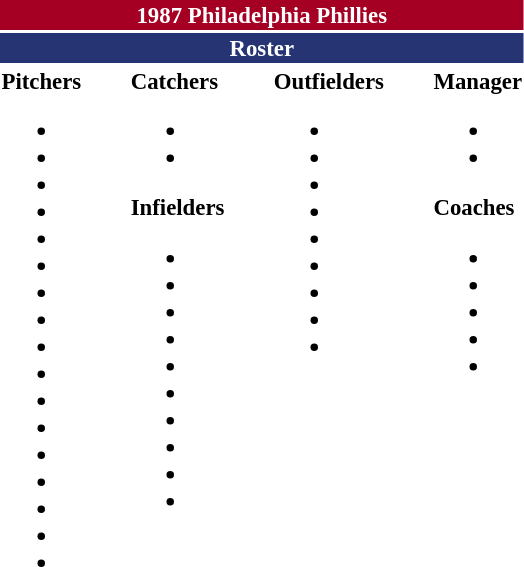<table class="toccolours" style="font-size: 95%;">
<tr>
<th colspan="10" style="background-color: #A50024; color: #FFFFFF; text-align: center;">1987 Philadelphia Phillies</th>
</tr>
<tr>
<td colspan="10" style="background-color: #263473; color: white; text-align: center;"><strong>Roster</strong></td>
</tr>
<tr>
<td valign="top"><strong>Pitchers</strong><br><ul><li></li><li></li><li></li><li></li><li></li><li></li><li></li><li></li><li></li><li></li><li></li><li></li><li></li><li></li><li></li><li></li><li></li></ul></td>
<td width="25px"></td>
<td valign="top"><strong>Catchers</strong><br><ul><li></li><li></li></ul><strong>Infielders</strong><ul><li></li><li></li><li></li><li></li><li></li><li></li><li></li><li></li><li></li><li></li></ul></td>
<td width="25px"></td>
<td valign="top"><strong>Outfielders</strong><br><ul><li></li><li></li><li></li><li></li><li></li><li></li><li></li><li></li><li></li></ul></td>
<td width="25px"></td>
<td valign="top"><strong>Manager</strong><br><ul><li></li><li></li></ul><strong>Coaches</strong><ul><li></li><li></li><li></li><li></li><li></li></ul></td>
</tr>
<tr>
</tr>
</table>
